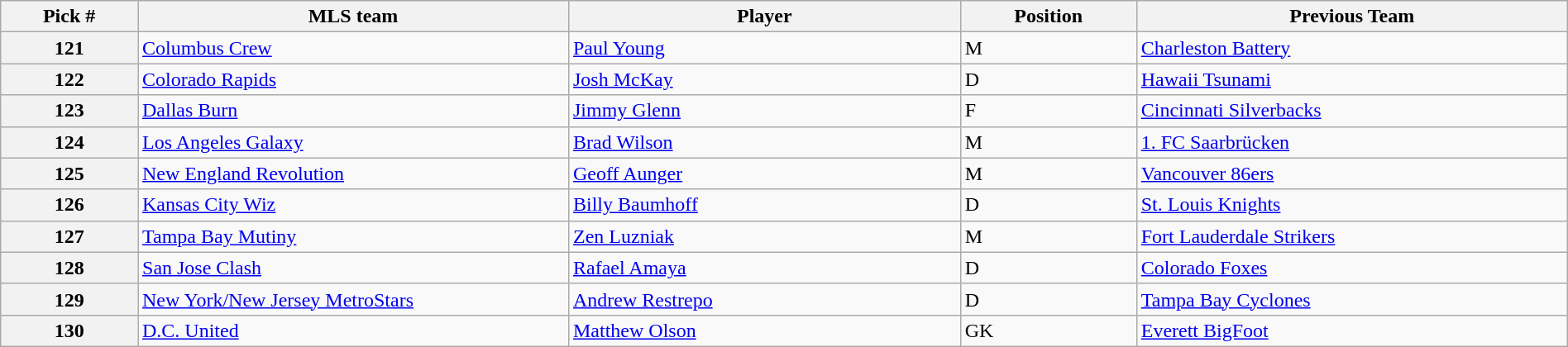<table class="wikitable sortable" style="width:100%">
<tr>
<th width=7%>Pick #</th>
<th width=22%>MLS team</th>
<th width=20%>Player</th>
<th width=9%>Position</th>
<th width=22%>Previous Team</th>
</tr>
<tr>
<th>121</th>
<td><a href='#'>Columbus Crew</a></td>
<td><a href='#'>Paul Young</a></td>
<td>M</td>
<td><a href='#'>Charleston Battery</a></td>
</tr>
<tr>
<th>122</th>
<td><a href='#'>Colorado Rapids</a></td>
<td><a href='#'>Josh McKay</a></td>
<td>D</td>
<td><a href='#'>Hawaii Tsunami</a></td>
</tr>
<tr>
<th>123</th>
<td><a href='#'>Dallas Burn</a></td>
<td><a href='#'>Jimmy Glenn</a></td>
<td>F</td>
<td><a href='#'>Cincinnati Silverbacks</a></td>
</tr>
<tr>
<th>124</th>
<td><a href='#'>Los Angeles Galaxy</a></td>
<td><a href='#'>Brad Wilson</a></td>
<td>M</td>
<td><a href='#'>1. FC Saarbrücken</a></td>
</tr>
<tr>
<th>125</th>
<td><a href='#'>New England Revolution</a></td>
<td><a href='#'>Geoff Aunger</a></td>
<td>M</td>
<td><a href='#'>Vancouver 86ers</a></td>
</tr>
<tr>
<th>126</th>
<td><a href='#'>Kansas City Wiz</a></td>
<td><a href='#'>Billy Baumhoff</a></td>
<td>D</td>
<td><a href='#'>St. Louis Knights</a></td>
</tr>
<tr>
<th>127</th>
<td><a href='#'>Tampa Bay Mutiny</a></td>
<td><a href='#'>Zen Luzniak</a></td>
<td>M</td>
<td><a href='#'>Fort Lauderdale Strikers</a></td>
</tr>
<tr>
<th>128</th>
<td><a href='#'>San Jose Clash</a></td>
<td><a href='#'>Rafael Amaya</a></td>
<td>D</td>
<td><a href='#'>Colorado Foxes</a></td>
</tr>
<tr>
<th>129</th>
<td><a href='#'>New York/New Jersey MetroStars</a></td>
<td><a href='#'>Andrew Restrepo</a></td>
<td>D</td>
<td><a href='#'>Tampa Bay Cyclones</a></td>
</tr>
<tr>
<th>130</th>
<td><a href='#'>D.C. United</a></td>
<td><a href='#'>Matthew Olson</a></td>
<td>GK</td>
<td><a href='#'>Everett BigFoot</a></td>
</tr>
</table>
